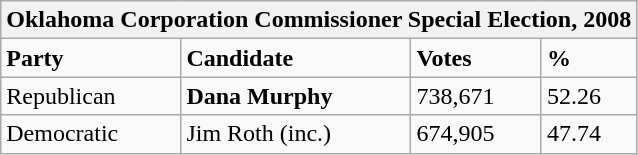<table class="wikitable">
<tr>
<th colspan="4">Oklahoma Corporation Commissioner Special Election, 2008</th>
</tr>
<tr>
<td><strong>Party</strong></td>
<td><strong>Candidate</strong></td>
<td><strong>Votes</strong></td>
<td><strong>%</strong></td>
</tr>
<tr>
<td>Republican</td>
<td><strong>Dana Murphy</strong></td>
<td>738,671</td>
<td>52.26</td>
</tr>
<tr>
<td>Democratic</td>
<td>Jim Roth (inc.)</td>
<td>674,905</td>
<td>47.74</td>
</tr>
</table>
